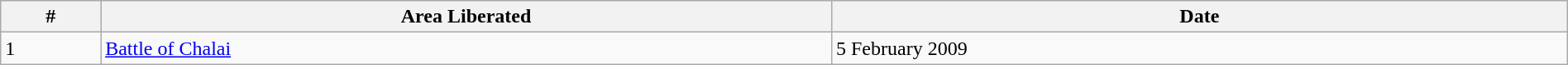<table width=100% class="wikitable" border="1">
<tr>
<th>#</th>
<th>Area Liberated</th>
<th>Date</th>
</tr>
<tr>
<td>1</td>
<td><a href='#'>Battle of Chalai</a></td>
<td>5 February 2009</td>
</tr>
</table>
